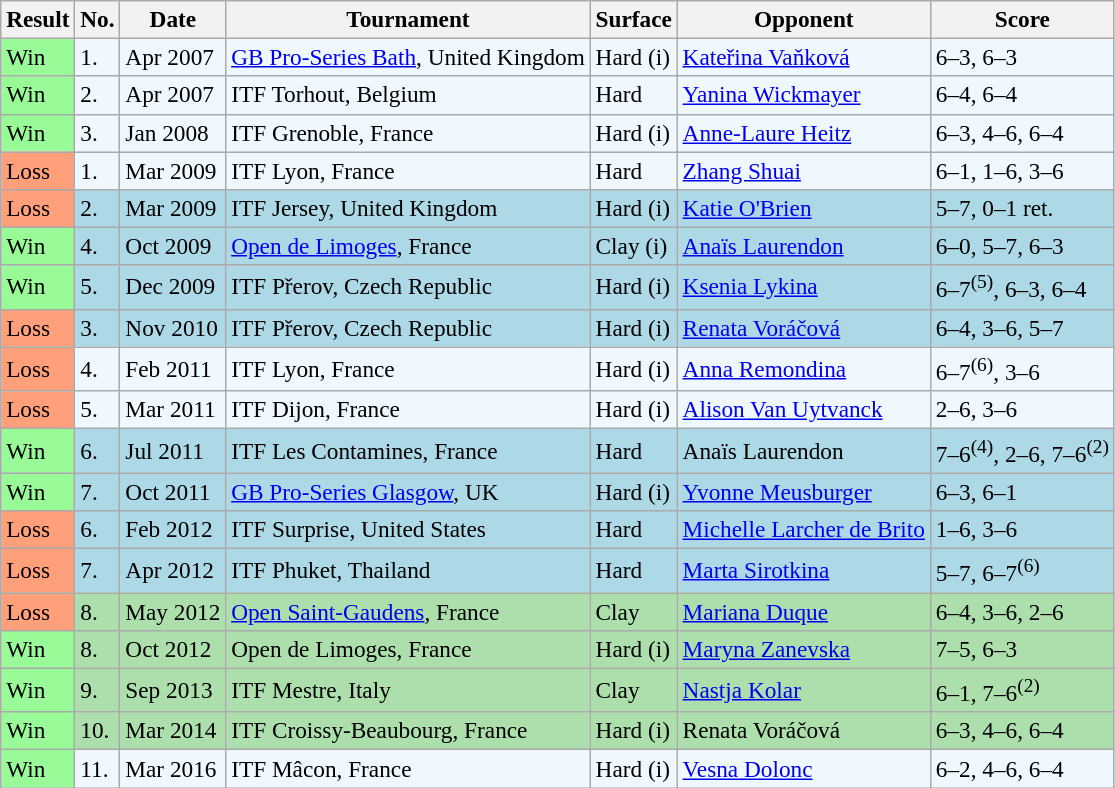<table class="sortable wikitable" style=font-size:97%>
<tr>
<th>Result</th>
<th>No.</th>
<th>Date</th>
<th>Tournament</th>
<th>Surface</th>
<th>Opponent</th>
<th class="unsortable">Score</th>
</tr>
<tr style="background:#f0f8ff;">
<td style="background:#98fb98;">Win</td>
<td>1.</td>
<td>Apr 2007</td>
<td><a href='#'>GB Pro-Series Bath</a>, United Kingdom</td>
<td>Hard (i)</td>
<td> <a href='#'>Kateřina Vaňková</a></td>
<td>6–3, 6–3</td>
</tr>
<tr style="background:#f0f8ff;">
<td style="background:#98fb98;">Win</td>
<td>2.</td>
<td>Apr 2007</td>
<td>ITF Torhout, Belgium</td>
<td>Hard</td>
<td> <a href='#'>Yanina Wickmayer</a></td>
<td>6–4, 6–4</td>
</tr>
<tr style="background:#f0f8ff;">
<td style="background:#98fb98;">Win</td>
<td>3.</td>
<td>Jan 2008</td>
<td>ITF Grenoble, France</td>
<td>Hard (i)</td>
<td> <a href='#'>Anne-Laure Heitz</a></td>
<td>6–3, 4–6, 6–4</td>
</tr>
<tr style="background:#f0f8ff;">
<td style="background:#ffa07a;">Loss</td>
<td>1.</td>
<td>Mar 2009</td>
<td>ITF Lyon, France</td>
<td>Hard</td>
<td> <a href='#'>Zhang Shuai</a></td>
<td>6–1, 1–6, 3–6</td>
</tr>
<tr style="background:lightblue;">
<td style="background:#ffa07a;">Loss</td>
<td>2.</td>
<td>Mar 2009</td>
<td>ITF Jersey, United Kingdom</td>
<td>Hard (i)</td>
<td> <a href='#'>Katie O'Brien</a></td>
<td>5–7, 0–1 ret.</td>
</tr>
<tr style="background:lightblue;">
<td style="background:#98fb98;">Win</td>
<td>4.</td>
<td>Oct 2009</td>
<td><a href='#'>Open de Limoges</a>, France</td>
<td>Clay (i)</td>
<td> <a href='#'>Anaïs Laurendon</a></td>
<td>6–0, 5–7, 6–3</td>
</tr>
<tr style="background:lightblue;">
<td style="background:#98fb98;">Win</td>
<td>5.</td>
<td>Dec 2009</td>
<td>ITF Přerov, Czech Republic</td>
<td>Hard (i)</td>
<td> <a href='#'>Ksenia Lykina</a></td>
<td>6–7<sup>(5)</sup>, 6–3, 6–4</td>
</tr>
<tr style="background:lightblue;">
<td style="background:#ffa07a;">Loss</td>
<td>3.</td>
<td>Nov 2010</td>
<td>ITF Přerov, Czech Republic</td>
<td>Hard (i)</td>
<td> <a href='#'>Renata Voráčová</a></td>
<td>6–4, 3–6, 5–7</td>
</tr>
<tr style="background:#f0f8ff;">
<td style="background:#ffa07a;">Loss</td>
<td>4.</td>
<td>Feb 2011</td>
<td>ITF Lyon, France</td>
<td>Hard (i)</td>
<td> <a href='#'>Anna Remondina</a></td>
<td>6–7<sup>(6)</sup>, 3–6</td>
</tr>
<tr style="background:#f0f8ff;">
<td style="background:#ffa07a;">Loss</td>
<td>5.</td>
<td>Mar 2011</td>
<td>ITF Dijon, France</td>
<td>Hard (i)</td>
<td> <a href='#'>Alison Van Uytvanck</a></td>
<td>2–6, 3–6</td>
</tr>
<tr style="background:lightblue;">
<td style="background:#98fb98;">Win</td>
<td>6.</td>
<td>Jul 2011</td>
<td>ITF Les Contamines, France</td>
<td>Hard</td>
<td> Anaïs Laurendon</td>
<td>7–6<sup>(4)</sup>, 2–6, 7–6<sup>(2)</sup></td>
</tr>
<tr style="background:lightblue;">
<td style="background:#98fb98;">Win</td>
<td>7.</td>
<td>Oct 2011</td>
<td><a href='#'>GB Pro-Series Glasgow</a>, UK</td>
<td>Hard (i)</td>
<td> <a href='#'>Yvonne Meusburger</a></td>
<td>6–3, 6–1</td>
</tr>
<tr style="background:lightblue;">
<td style="background:#ffa07a;">Loss</td>
<td>6.</td>
<td>Feb 2012</td>
<td>ITF Surprise, United States</td>
<td>Hard</td>
<td> <a href='#'>Michelle Larcher de Brito</a></td>
<td>1–6, 3–6</td>
</tr>
<tr style="background:lightblue;">
<td style="background:#ffa07a;">Loss</td>
<td>7.</td>
<td>Apr 2012</td>
<td>ITF Phuket, Thailand</td>
<td>Hard</td>
<td> <a href='#'>Marta Sirotkina</a></td>
<td>5–7, 6–7<sup>(6)</sup></td>
</tr>
<tr style="background:#addfad;">
<td style="background:#ffa07a;">Loss</td>
<td>8.</td>
<td>May 2012</td>
<td><a href='#'>Open Saint-Gaudens</a>, France</td>
<td>Clay</td>
<td> <a href='#'>Mariana Duque</a></td>
<td>6–4, 3–6, 2–6</td>
</tr>
<tr style="background:#addfad;">
<td style="background:#98fb98;">Win</td>
<td>8.</td>
<td>Oct 2012</td>
<td>Open de Limoges, France</td>
<td>Hard (i)</td>
<td> <a href='#'>Maryna Zanevska</a></td>
<td>7–5, 6–3</td>
</tr>
<tr style="background:#addfad;">
<td style="background:#98fb98;">Win</td>
<td>9.</td>
<td>Sep 2013</td>
<td>ITF Mestre, Italy</td>
<td>Clay</td>
<td> <a href='#'>Nastja Kolar</a></td>
<td>6–1, 7–6<sup>(2)</sup></td>
</tr>
<tr style="background:#addfad;">
<td style="background:#98fb98;">Win</td>
<td>10.</td>
<td>Mar 2014</td>
<td>ITF Croissy-Beaubourg, France</td>
<td>Hard (i)</td>
<td> Renata Voráčová</td>
<td>6–3, 4–6, 6–4</td>
</tr>
<tr style="background:#f0f8ff;">
<td style="background:#98fb98;">Win</td>
<td>11.</td>
<td>Mar 2016</td>
<td>ITF Mâcon, France</td>
<td>Hard (i)</td>
<td> <a href='#'>Vesna Dolonc</a></td>
<td>6–2, 4–6, 6–4</td>
</tr>
</table>
